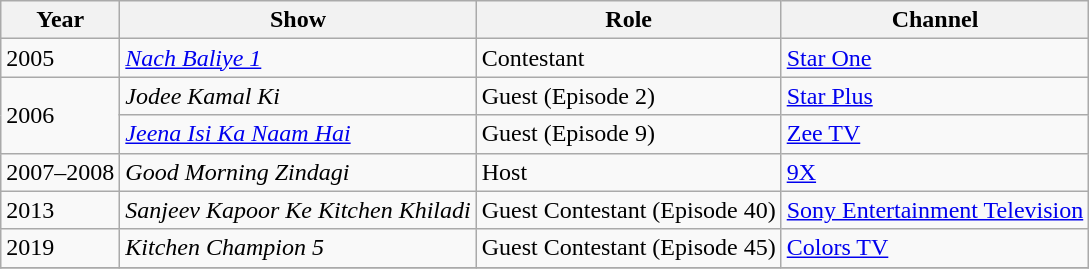<table class="wikitable sortable">
<tr>
<th>Year</th>
<th>Show</th>
<th>Role</th>
<th>Channel</th>
</tr>
<tr>
<td>2005</td>
<td><em><a href='#'> Nach Baliye 1</a></em></td>
<td>Contestant</td>
<td><a href='#'> Star One</a></td>
</tr>
<tr>
<td rowspan = "2">2006</td>
<td><em>Jodee Kamal Ki</em></td>
<td>Guest (Episode 2)</td>
<td><a href='#'>Star Plus</a></td>
</tr>
<tr>
<td><em><a href='#'>Jeena Isi Ka Naam Hai</a></em></td>
<td>Guest (Episode 9)</td>
<td><a href='#'>Zee TV</a></td>
</tr>
<tr>
<td>2007–2008</td>
<td><em>Good Morning Zindagi</em></td>
<td>Host</td>
<td><a href='#'> 9X</a></td>
</tr>
<tr>
<td>2013</td>
<td><em>Sanjeev Kapoor Ke Kitchen Khiladi</em></td>
<td>Guest Contestant (Episode 40)</td>
<td><a href='#'>Sony Entertainment Television</a></td>
</tr>
<tr>
<td>2019</td>
<td><em>Kitchen Champion 5</em></td>
<td>Guest Contestant (Episode 45)</td>
<td><a href='#'>Colors TV</a></td>
</tr>
<tr>
</tr>
</table>
